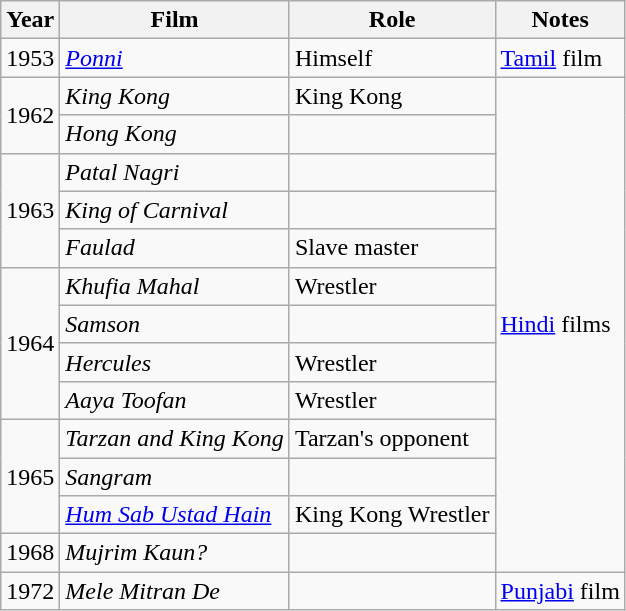<table class="wikitable">
<tr>
<th>Year</th>
<th>Film</th>
<th>Role</th>
<th>Notes</th>
</tr>
<tr>
<td>1953</td>
<td><em><a href='#'>Ponni</a></em></td>
<td>Himself</td>
<td><a href='#'>Tamil</a> film</td>
</tr>
<tr>
<td rowspan="2">1962</td>
<td><em>King Kong</em></td>
<td>King Kong</td>
<td rowspan="13"><a href='#'>Hindi</a> films</td>
</tr>
<tr>
<td><em>Hong Kong</em></td>
<td></td>
</tr>
<tr>
<td rowspan="3">1963</td>
<td><em>Patal Nagri</em></td>
<td></td>
</tr>
<tr>
<td><em>King of Carnival</em></td>
<td></td>
</tr>
<tr>
<td><em>Faulad</em></td>
<td>Slave master</td>
</tr>
<tr>
<td rowspan="4">1964</td>
<td><em>Khufia Mahal</em></td>
<td>Wrestler</td>
</tr>
<tr>
<td><em>Samson</em></td>
<td></td>
</tr>
<tr>
<td><em>Hercules</em></td>
<td>Wrestler</td>
</tr>
<tr>
<td><em>Aaya Toofan</em></td>
<td>Wrestler</td>
</tr>
<tr>
<td rowspan="3">1965</td>
<td><em>Tarzan and King Kong</em></td>
<td>Tarzan's opponent</td>
</tr>
<tr>
<td><em>Sangram</em></td>
<td></td>
</tr>
<tr>
<td><em><a href='#'>Hum Sab Ustad Hain</a></em></td>
<td>King Kong Wrestler</td>
</tr>
<tr>
<td>1968</td>
<td><em>Mujrim Kaun?</em></td>
<td></td>
</tr>
<tr>
<td>1972</td>
<td><em>Mele Mitran De</em></td>
<td></td>
<td><a href='#'>Punjabi</a> film</td>
</tr>
</table>
